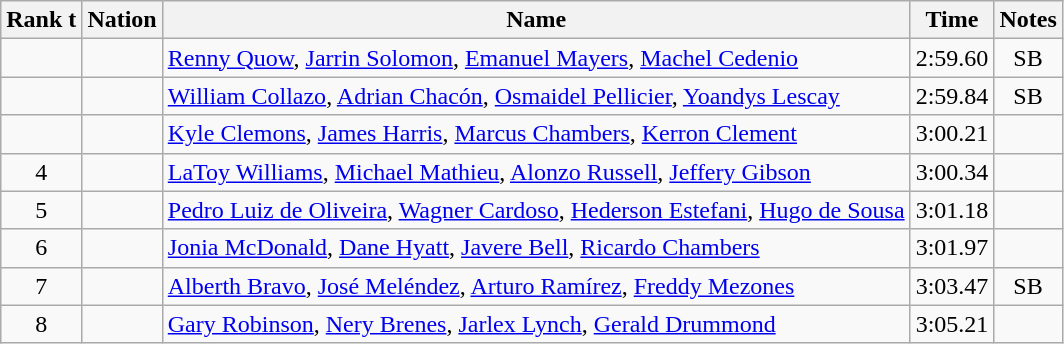<table class="wikitable sortable" style="text-align:center">
<tr>
<th>Rank  t</th>
<th>Nation</th>
<th>Name</th>
<th>Time</th>
<th>Notes</th>
</tr>
<tr>
<td></td>
<td align=left></td>
<td align=left><a href='#'>Renny Quow</a>, <a href='#'>Jarrin Solomon</a>,  <a href='#'>Emanuel Mayers</a>, <a href='#'>Machel Cedenio</a></td>
<td>2:59.60</td>
<td>SB</td>
</tr>
<tr>
<td></td>
<td align=left></td>
<td align=left><a href='#'>William Collazo</a>, <a href='#'>Adrian Chacón</a>, <a href='#'>Osmaidel Pellicier</a>, <a href='#'>Yoandys Lescay</a></td>
<td>2:59.84</td>
<td>SB </td>
</tr>
<tr>
<td></td>
<td align=left></td>
<td align=left><a href='#'>Kyle Clemons</a>, <a href='#'>James Harris</a>, <a href='#'>Marcus Chambers</a>, <a href='#'>Kerron Clement</a></td>
<td>3:00.21</td>
<td></td>
</tr>
<tr>
<td>4</td>
<td align=left></td>
<td align=left><a href='#'>LaToy Williams</a>, <a href='#'>Michael Mathieu</a>, <a href='#'>Alonzo Russell</a>, <a href='#'>Jeffery Gibson</a></td>
<td>3:00.34</td>
<td></td>
</tr>
<tr>
<td>5</td>
<td align=left></td>
<td align=left><a href='#'>Pedro Luiz de Oliveira</a>, <a href='#'>Wagner Cardoso</a>, <a href='#'>Hederson Estefani</a>, <a href='#'>Hugo de Sousa</a></td>
<td>3:01.18</td>
<td></td>
</tr>
<tr>
<td>6</td>
<td align=left></td>
<td align=left><a href='#'>Jonia McDonald</a>, <a href='#'>Dane Hyatt</a>, <a href='#'>Javere Bell</a>,  <a href='#'>Ricardo Chambers</a></td>
<td>3:01.97</td>
<td></td>
</tr>
<tr>
<td>7</td>
<td align=left></td>
<td align=left><a href='#'>Alberth Bravo</a>, <a href='#'>José Meléndez</a>, <a href='#'>Arturo Ramírez</a>, <a href='#'>Freddy Mezones</a></td>
<td>3:03.47</td>
<td>SB</td>
</tr>
<tr>
<td>8</td>
<td align=left></td>
<td align=left><a href='#'>Gary Robinson</a>, <a href='#'>Nery Brenes</a>, <a href='#'>Jarlex Lynch</a>, <a href='#'>Gerald Drummond</a></td>
<td>3:05.21</td>
<td></td>
</tr>
</table>
